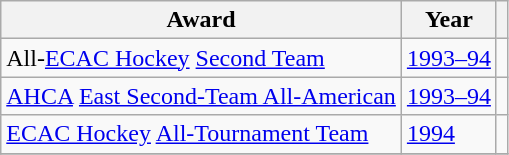<table class="wikitable">
<tr>
<th>Award</th>
<th>Year</th>
<th></th>
</tr>
<tr>
<td>All-<a href='#'>ECAC Hockey</a> <a href='#'>Second Team</a></td>
<td><a href='#'>1993–94</a></td>
<td></td>
</tr>
<tr>
<td><a href='#'>AHCA</a> <a href='#'>East Second-Team All-American</a></td>
<td><a href='#'>1993–94</a></td>
<td></td>
</tr>
<tr>
<td><a href='#'>ECAC Hockey</a> <a href='#'>All-Tournament Team</a></td>
<td><a href='#'>1994</a></td>
<td></td>
</tr>
<tr>
</tr>
</table>
